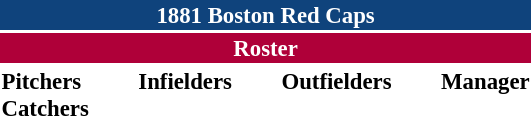<table class="toccolours" style="font-size: 95%;">
<tr>
<th colspan="10" style="background-color: #0f437c; color: white; text-align: center;">1881 Boston Red Caps</th>
</tr>
<tr>
<td colspan="10" style="background-color: #af0039; color: white; text-align: center;"><strong>Roster</strong></td>
</tr>
<tr>
<td valign="top"><strong>Pitchers</strong><br>


<strong>Catchers</strong>

</td>
<td width="25px"></td>
<td valign="top"><strong>Infielders</strong><br>





</td>
<td width="25px"></td>
<td valign="top"><strong>Outfielders</strong><br>



</td>
<td width="25px"></td>
<td valign="top"><strong>Manager</strong><br></td>
</tr>
</table>
